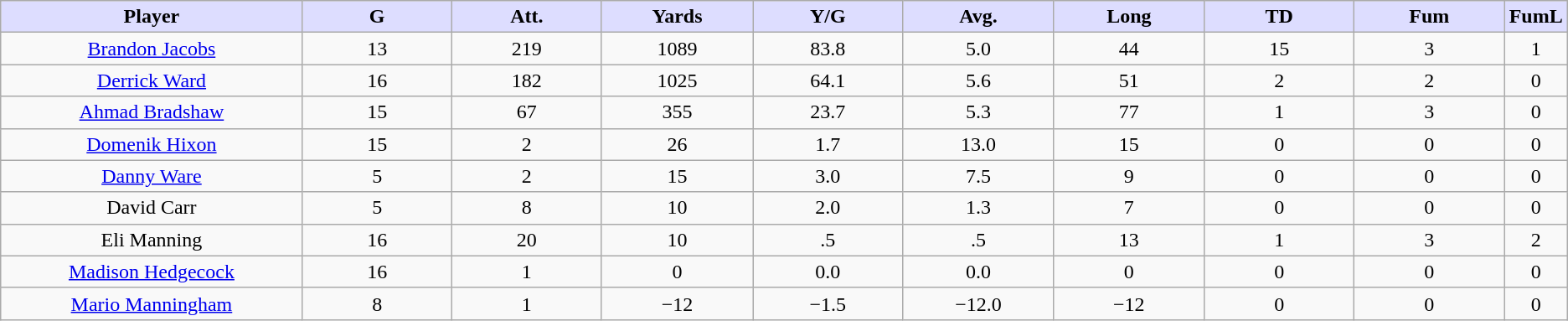<table class="wikitable">
<tr>
<th style="background:#ddf; width:20%;">Player</th>
<th style="background:#ddf; width:10%;">G</th>
<th style="background:#ddf; width:10%;">Att.</th>
<th style="background:#ddf; width:10%;">Yards</th>
<th style="background:#ddf; width:10%;">Y/G</th>
<th style="background:#ddf; width:10%;">Avg.</th>
<th style="background:#ddf; width:10%;">Long</th>
<th style="background:#ddf; width:10%;">TD</th>
<th style="background:#ddf; width:10%;">Fum</th>
<th style="background:#ddf; width:10%;">FumL</th>
</tr>
<tr style="text-align:center;">
<td><a href='#'>Brandon Jacobs</a></td>
<td>13</td>
<td>219</td>
<td>1089</td>
<td>83.8</td>
<td>5.0</td>
<td>44</td>
<td>15</td>
<td>3</td>
<td>1</td>
</tr>
<tr style="text-align:center;">
<td><a href='#'>Derrick Ward</a></td>
<td>16</td>
<td>182</td>
<td>1025</td>
<td>64.1</td>
<td>5.6</td>
<td>51</td>
<td>2</td>
<td>2</td>
<td>0</td>
</tr>
<tr style="text-align:center;">
<td><a href='#'>Ahmad Bradshaw</a></td>
<td>15</td>
<td>67</td>
<td>355</td>
<td>23.7</td>
<td>5.3</td>
<td>77</td>
<td>1</td>
<td>3</td>
<td>0</td>
</tr>
<tr style="text-align:center;">
<td><a href='#'>Domenik Hixon</a></td>
<td>15</td>
<td>2</td>
<td>26</td>
<td>1.7</td>
<td>13.0</td>
<td>15</td>
<td>0</td>
<td>0</td>
<td>0</td>
</tr>
<tr style="text-align:center;">
<td><a href='#'>Danny Ware</a></td>
<td>5</td>
<td>2</td>
<td>15</td>
<td>3.0</td>
<td>7.5</td>
<td>9</td>
<td>0</td>
<td>0</td>
<td>0</td>
</tr>
<tr style="text-align:center;">
<td>David Carr</td>
<td>5</td>
<td>8</td>
<td>10</td>
<td>2.0</td>
<td>1.3</td>
<td>7</td>
<td>0</td>
<td>0</td>
<td>0</td>
</tr>
<tr style="text-align:center;">
<td>Eli Manning</td>
<td>16</td>
<td>20</td>
<td>10</td>
<td>.5</td>
<td>.5</td>
<td>13</td>
<td>1</td>
<td>3</td>
<td>2</td>
</tr>
<tr style="text-align:center;">
<td><a href='#'>Madison Hedgecock</a></td>
<td>16</td>
<td>1</td>
<td>0</td>
<td>0.0</td>
<td>0.0</td>
<td>0</td>
<td>0</td>
<td>0</td>
<td>0</td>
</tr>
<tr style="text-align:center;">
<td><a href='#'>Mario Manningham</a></td>
<td>8</td>
<td>1</td>
<td>−12</td>
<td>−1.5</td>
<td>−12.0</td>
<td>−12</td>
<td>0</td>
<td>0</td>
<td>0</td>
</tr>
</table>
